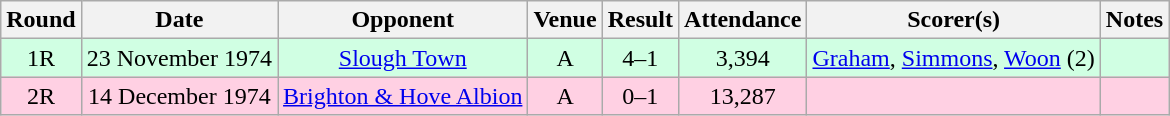<table style="text-align:center;" class="wikitable sortable">
<tr>
<th>Round</th>
<th>Date</th>
<th>Opponent</th>
<th>Venue</th>
<th>Result</th>
<th>Attendance</th>
<th>Scorer(s)</th>
<th>Notes</th>
</tr>
<tr style="background:#d0ffe3;">
<td>1R</td>
<td>23 November 1974</td>
<td><a href='#'>Slough Town</a></td>
<td>A</td>
<td>4–1</td>
<td>3,394</td>
<td><a href='#'>Graham</a>, <a href='#'>Simmons</a>, <a href='#'>Woon</a> (2)</td>
<td></td>
</tr>
<tr style="background:#ffd0e3;">
<td>2R</td>
<td>14 December 1974</td>
<td><a href='#'>Brighton & Hove Albion</a></td>
<td>A</td>
<td>0–1</td>
<td>13,287</td>
<td></td>
<td></td>
</tr>
</table>
